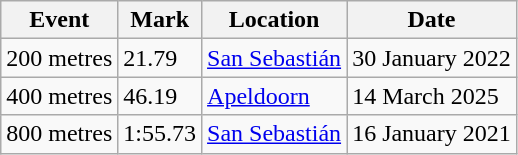<table class="wikitable">
<tr>
<th>Event</th>
<th>Mark</th>
<th>Location</th>
<th>Date</th>
</tr>
<tr>
<td>200 metres</td>
<td>21.79</td>
<td><a href='#'>San Sebastián</a></td>
<td>30 January 2022</td>
</tr>
<tr>
<td>400 metres</td>
<td>46.19</td>
<td><a href='#'>Apeldoorn</a></td>
<td>14 March 2025</td>
</tr>
<tr>
<td>800 metres</td>
<td>1:55.73</td>
<td><a href='#'>San Sebastián</a></td>
<td>16 January 2021</td>
</tr>
</table>
